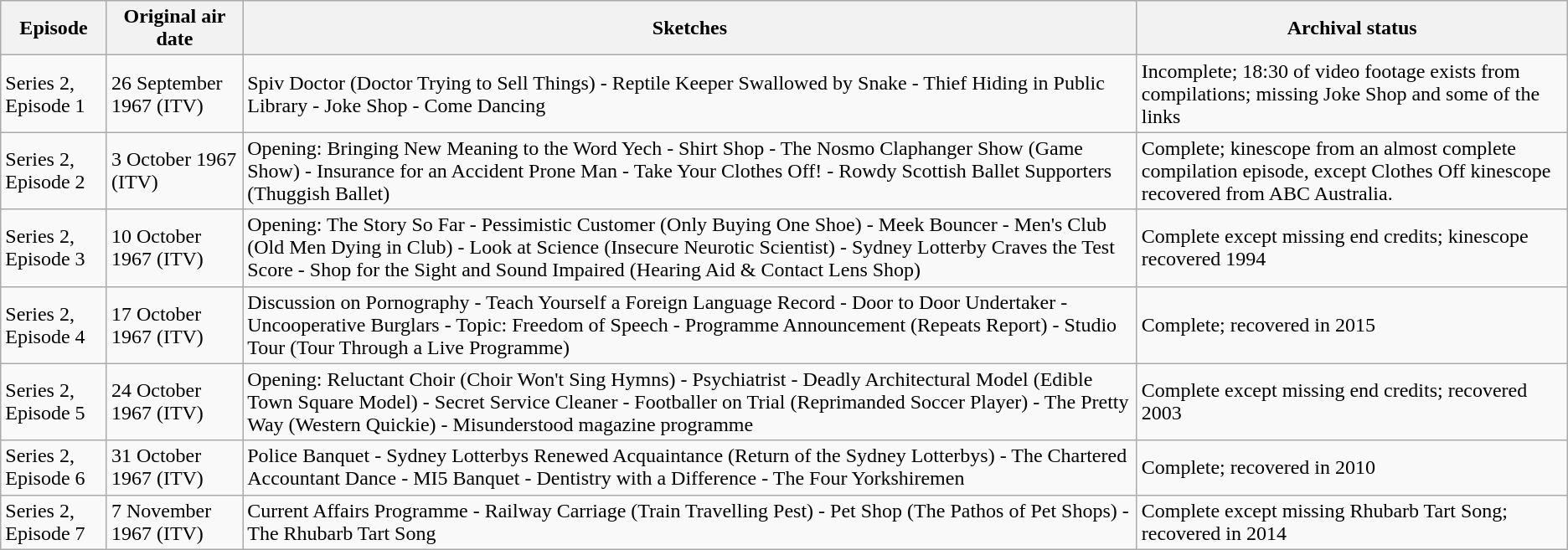<table class="wikitable">
<tr>
<th>Episode</th>
<th>Original air date</th>
<th>Sketches</th>
<th>Archival status</th>
</tr>
<tr>
<td>Series 2, Episode 1</td>
<td>26 September 1967 (ITV)</td>
<td>Spiv Doctor (Doctor Trying to Sell Things) - Reptile Keeper Swallowed by Snake - Thief Hiding in Public Library - Joke Shop - Come Dancing</td>
<td>Incomplete; 18:30 of video footage exists from compilations; missing Joke Shop and some of the links</td>
</tr>
<tr>
<td>Series 2, Episode 2</td>
<td>3 October 1967 (ITV)</td>
<td>Opening: Bringing New Meaning to the Word Yech - Shirt Shop - The Nosmo Claphanger Show (Game Show) - Insurance for an Accident Prone Man - Take Your Clothes Off! - Rowdy Scottish Ballet Supporters (Thuggish Ballet)</td>
<td>Complete; kinescope from an almost complete compilation episode, except Clothes Off kinescope recovered from ABC Australia.</td>
</tr>
<tr>
<td>Series 2, Episode 3</td>
<td>10 October 1967 (ITV)</td>
<td>Opening: The Story So Far - Pessimistic Customer (Only Buying One Shoe) - Meek Bouncer - Men's Club (Old Men Dying in Club) - Look at Science (Insecure Neurotic Scientist) - Sydney Lotterby Craves the Test Score - Shop for the Sight and Sound Impaired (Hearing Aid & Contact Lens Shop)</td>
<td>Complete except missing end credits; kinescope recovered 1994</td>
</tr>
<tr>
<td>Series 2, Episode 4</td>
<td>17 October 1967 (ITV)</td>
<td>Discussion on Pornography - Teach Yourself a Foreign Language Record - Door to Door Undertaker - Uncooperative Burglars - Topic: Freedom of Speech - Programme Announcement (Repeats Report) - Studio Tour (Tour Through a Live Programme)</td>
<td>Complete; recovered in 2015</td>
</tr>
<tr>
<td>Series 2, Episode 5</td>
<td>24 October 1967 (ITV)</td>
<td>Opening: Reluctant Choir (Choir Won't Sing Hymns) - Psychiatrist - Deadly Architectural Model (Edible Town Square Model) - Secret Service Cleaner - Footballer on Trial (Reprimanded Soccer Player) - The Pretty Way (Western Quickie) - Misunderstood magazine programme</td>
<td>Complete except missing end credits; recovered 2003</td>
</tr>
<tr>
<td>Series 2, Episode 6</td>
<td>31 October 1967 (ITV)</td>
<td>Police Banquet - Sydney Lotterbys Renewed Acquaintance (Return of the Sydney Lotterbys) - The Chartered Accountant Dance - MI5 Banquet - Dentistry with a Difference - The Four Yorkshiremen</td>
<td>Complete; recovered in 2010</td>
</tr>
<tr>
<td>Series 2, Episode 7</td>
<td>7 November 1967 (ITV)</td>
<td>Current Affairs Programme - Railway Carriage (Train Travelling Pest) - Pet Shop (The Pathos of Pet Shops) - The Rhubarb Tart Song</td>
<td>Complete except missing Rhubarb Tart Song; recovered in 2014</td>
</tr>
</table>
